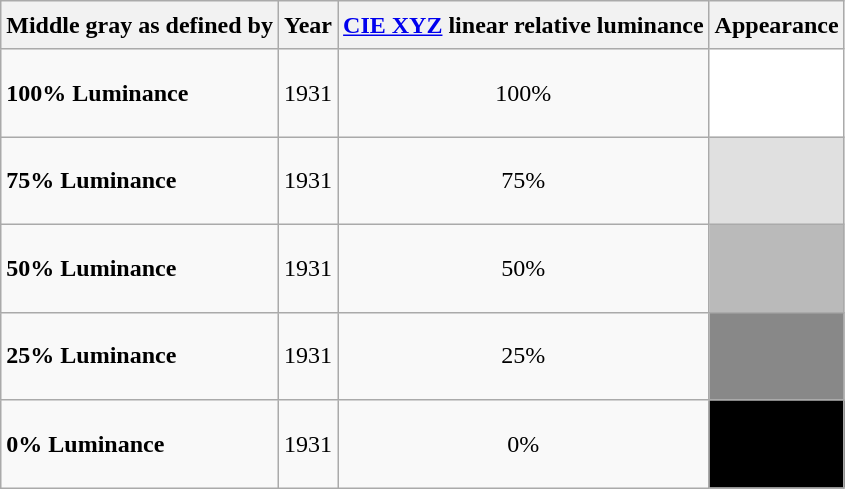<table class="wikitable sortable" style="text-align:center">
<tr style="height:2em;">
<th>Middle gray as defined by</th>
<th>Year</th>
<th><a href='#'>CIE XYZ</a> linear relative luminance</th>
<th>Appearance</th>
</tr>
<tr>
<td style="font-weight:bold;text-align:left">100% Luminance</td>
<td>1931</td>
<td>100%</td>
<td style="background:#FFFFFF;height:3.2em"data-sort-value=200></td>
</tr>
<tr>
<td style="font-weight:bold;text-align:left">75% Luminance</td>
<td>1931</td>
<td>75%</td>
<td style="background:#E0E0E0;height:3.2em"data-sort-value=200></td>
</tr>
<tr>
<td style="font-weight:bold;text-align:left">50% Luminance</td>
<td>1931</td>
<td>50%</td>
<td style="background:#BABABA;height:3.2em"data-sort-value=201></td>
</tr>
<tr>
<td style="font-weight:bold;text-align:left">25% Luminance</td>
<td>1931</td>
<td>25%</td>
<td style="background:#888888;height:3.2em"data-sort-value=202></td>
</tr>
<tr>
<td style="font-weight:bold;text-align:left">0% Luminance</td>
<td>1931</td>
<td>0%</td>
<td style="background:#000000;height:3.2em"data-sort-value=200></td>
</tr>
</table>
